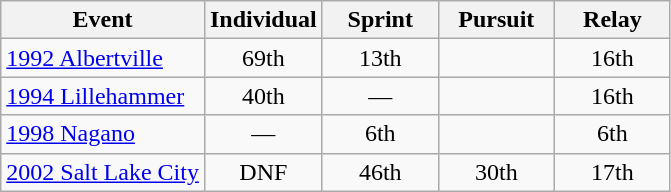<table class="wikitable" style="text-align: center;">
<tr ">
<th>Event</th>
<th style="width:70px;">Individual</th>
<th style="width:70px;">Sprint</th>
<th style="width:70px;">Pursuit</th>
<th style="width:70px;">Relay</th>
</tr>
<tr>
<td align=left> <a href='#'>1992 Albertville</a></td>
<td>69th</td>
<td>13th</td>
<td></td>
<td>16th</td>
</tr>
<tr>
<td align=left> <a href='#'>1994 Lillehammer</a></td>
<td>40th</td>
<td>—</td>
<td></td>
<td>16th</td>
</tr>
<tr>
<td align=left> <a href='#'>1998 Nagano</a></td>
<td>—</td>
<td>6th</td>
<td></td>
<td>6th</td>
</tr>
<tr>
<td align=left> <a href='#'>2002 Salt Lake City</a></td>
<td>DNF</td>
<td>46th</td>
<td>30th</td>
<td>17th</td>
</tr>
</table>
